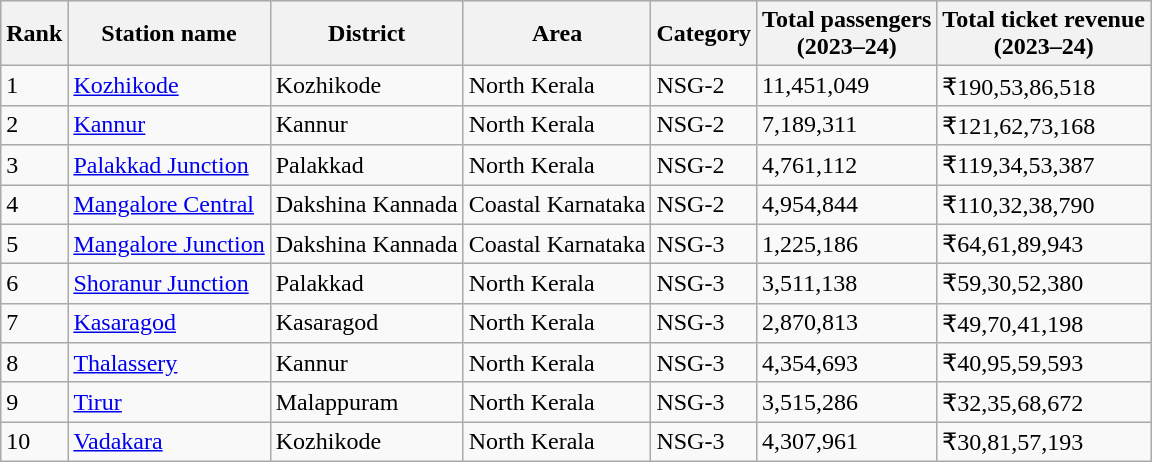<table class="wikitable sortable" style="font-size: 100%" width= align=>
<tr style="background:lightgrey;">
<th>Rank</th>
<th>Station name</th>
<th>District</th>
<th>Area</th>
<th>Category</th>
<th>Total passengers<br>(2023–24)</th>
<th>Total ticket revenue<br>(2023–24)</th>
</tr>
<tr>
<td>1</td>
<td><a href='#'>Kozhikode</a></td>
<td>Kozhikode</td>
<td>North Kerala</td>
<td>NSG-2</td>
<td>11,451,049</td>
<td>₹190,53,86,518</td>
</tr>
<tr>
<td>2</td>
<td><a href='#'>Kannur</a></td>
<td>Kannur</td>
<td>North Kerala</td>
<td>NSG-2</td>
<td>7,189,311</td>
<td>₹121,62,73,168</td>
</tr>
<tr>
<td>3</td>
<td><a href='#'>Palakkad Junction</a></td>
<td>Palakkad</td>
<td>North Kerala</td>
<td>NSG-2</td>
<td>4,761,112</td>
<td>₹119,34,53,387</td>
</tr>
<tr>
<td>4</td>
<td><a href='#'>Mangalore Central</a></td>
<td>Dakshina Kannada</td>
<td>Coastal Karnataka</td>
<td>NSG-2</td>
<td>4,954,844</td>
<td>₹110,32,38,790</td>
</tr>
<tr>
<td>5</td>
<td><a href='#'>Mangalore Junction</a></td>
<td>Dakshina Kannada</td>
<td>Coastal Karnataka</td>
<td>NSG-3</td>
<td>1,225,186</td>
<td>₹64,61,89,943</td>
</tr>
<tr>
<td>6</td>
<td><a href='#'>Shoranur Junction</a></td>
<td>Palakkad</td>
<td>North Kerala</td>
<td>NSG-3</td>
<td>3,511,138</td>
<td>₹59,30,52,380</td>
</tr>
<tr>
<td>7</td>
<td><a href='#'>Kasaragod</a></td>
<td>Kasaragod</td>
<td>North Kerala</td>
<td>NSG-3</td>
<td>2,870,813</td>
<td>₹49,70,41,198</td>
</tr>
<tr>
<td>8</td>
<td><a href='#'>Thalassery</a></td>
<td>Kannur</td>
<td>North Kerala</td>
<td>NSG-3</td>
<td>4,354,693</td>
<td>₹40,95,59,593</td>
</tr>
<tr>
<td>9</td>
<td><a href='#'>Tirur</a></td>
<td>Malappuram</td>
<td>North Kerala</td>
<td>NSG-3</td>
<td>3,515,286</td>
<td>₹32,35,68,672</td>
</tr>
<tr>
<td>10</td>
<td><a href='#'>Vadakara</a></td>
<td>Kozhikode</td>
<td>North Kerala</td>
<td>NSG-3</td>
<td>4,307,961</td>
<td>₹30,81,57,193</td>
</tr>
</table>
